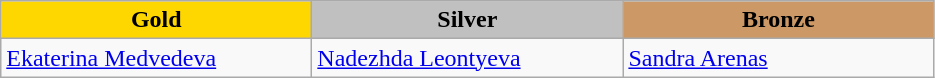<table class="wikitable" style="text-align:left">
<tr align="center">
<td width=200 bgcolor=gold><strong>Gold</strong></td>
<td width=200 bgcolor=silver><strong>Silver</strong></td>
<td width=200 bgcolor=CC9966><strong>Bronze</strong></td>
</tr>
<tr>
<td><a href='#'>Ekaterina Medvedeva</a><br></td>
<td><a href='#'>Nadezhda Leontyeva</a><br></td>
<td><a href='#'>Sandra Arenas</a><br></td>
</tr>
</table>
